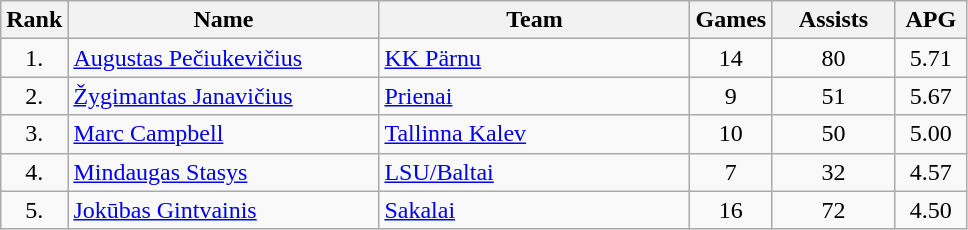<table class="wikitable" style="text-align: center;">
<tr>
<th>Rank</th>
<th width=200>Name</th>
<th width=200>Team</th>
<th>Games</th>
<th width=75>Assists</th>
<th width=40>APG</th>
</tr>
<tr>
<td>1.</td>
<td align="left"> <a href='#'>Augustas Pečiukevičius</a></td>
<td align="left"> <a href='#'>KK Pärnu</a></td>
<td>14</td>
<td>80</td>
<td>5.71</td>
</tr>
<tr>
<td>2.</td>
<td align="left"> <a href='#'>Žygimantas Janavičius</a></td>
<td align="left"> <a href='#'>Prienai</a></td>
<td>9</td>
<td>51</td>
<td>5.67</td>
</tr>
<tr>
<td>3.</td>
<td align="left"> <a href='#'>Marc Campbell</a></td>
<td align="left"> <a href='#'>Tallinna Kalev</a></td>
<td>10</td>
<td>50</td>
<td>5.00</td>
</tr>
<tr>
<td>4.</td>
<td align="left"> <a href='#'>Mindaugas Stasys</a></td>
<td align="left"> <a href='#'>LSU/Baltai</a></td>
<td>7</td>
<td>32</td>
<td>4.57</td>
</tr>
<tr>
<td>5.</td>
<td align="left"> <a href='#'>Jokūbas Gintvainis</a></td>
<td align="left"> <a href='#'>Sakalai</a></td>
<td>16</td>
<td>72</td>
<td>4.50</td>
</tr>
</table>
